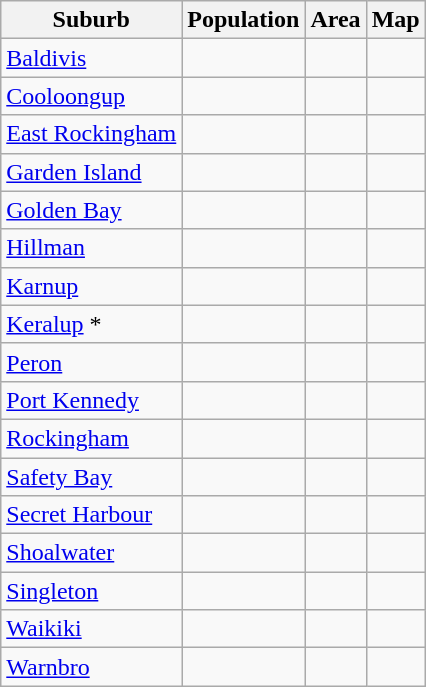<table class="wikitable sortable">
<tr>
<th>Suburb</th>
<th data-sort-type=number>Population</th>
<th data-sort-type=number>Area</th>
<th>Map</th>
</tr>
<tr>
<td><a href='#'>Baldivis</a></td>
<td></td>
<td></td>
<td></td>
</tr>
<tr>
<td><a href='#'>Cooloongup</a></td>
<td></td>
<td></td>
<td></td>
</tr>
<tr>
<td><a href='#'>East Rockingham</a></td>
<td></td>
<td></td>
<td></td>
</tr>
<tr>
<td><a href='#'>Garden Island</a></td>
<td></td>
<td></td>
<td></td>
</tr>
<tr>
<td><a href='#'>Golden Bay</a></td>
<td></td>
<td></td>
<td></td>
</tr>
<tr>
<td><a href='#'>Hillman</a></td>
<td></td>
<td></td>
<td></td>
</tr>
<tr>
<td><a href='#'>Karnup</a></td>
<td></td>
<td></td>
<td></td>
</tr>
<tr>
<td><a href='#'>Keralup</a> *</td>
<td></td>
<td></td>
<td></td>
</tr>
<tr>
<td><a href='#'>Peron</a></td>
<td></td>
<td></td>
<td></td>
</tr>
<tr>
<td><a href='#'>Port Kennedy</a></td>
<td></td>
<td></td>
<td></td>
</tr>
<tr>
<td><a href='#'>Rockingham</a></td>
<td></td>
<td></td>
<td></td>
</tr>
<tr>
<td><a href='#'>Safety Bay</a></td>
<td></td>
<td></td>
<td></td>
</tr>
<tr>
<td><a href='#'>Secret Harbour</a></td>
<td></td>
<td></td>
<td></td>
</tr>
<tr>
<td><a href='#'>Shoalwater</a></td>
<td></td>
<td></td>
<td></td>
</tr>
<tr>
<td><a href='#'>Singleton</a></td>
<td></td>
<td></td>
<td></td>
</tr>
<tr>
<td><a href='#'>Waikiki</a></td>
<td></td>
<td></td>
<td></td>
</tr>
<tr>
<td><a href='#'>Warnbro</a></td>
<td></td>
<td></td>
<td></td>
</tr>
</table>
